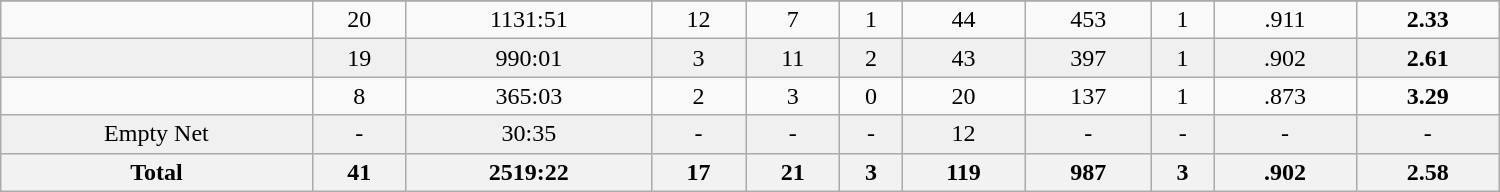<table class="wikitable sortable" width ="1000">
<tr align="center">
</tr>
<tr align="center" bgcolor="">
<td></td>
<td>20</td>
<td>1131:51</td>
<td>12</td>
<td>7</td>
<td>1</td>
<td>44</td>
<td>453</td>
<td>1</td>
<td>.911</td>
<td><strong>2.33</strong></td>
</tr>
<tr align="center" bgcolor="f0f0f0">
<td></td>
<td>19</td>
<td>990:01</td>
<td>3</td>
<td>11</td>
<td>2</td>
<td>43</td>
<td>397</td>
<td>1</td>
<td>.902</td>
<td><strong>2.61</strong></td>
</tr>
<tr align="center" bgcolor="">
<td></td>
<td>8</td>
<td>365:03</td>
<td>2</td>
<td>3</td>
<td>0</td>
<td>20</td>
<td>137</td>
<td>1</td>
<td>.873</td>
<td><strong>3.29</strong></td>
</tr>
<tr align="center" bgcolor="f0f0f0">
<td>Empty Net</td>
<td>-</td>
<td>30:35</td>
<td>-</td>
<td>-</td>
<td>-</td>
<td>12</td>
<td>-</td>
<td>-</td>
<td>-</td>
<td>-</td>
</tr>
<tr>
<th>Total</th>
<th>41</th>
<th>2519:22</th>
<th>17</th>
<th>21</th>
<th>3</th>
<th>119</th>
<th>987</th>
<th>3</th>
<th>.902</th>
<th>2.58</th>
</tr>
</table>
